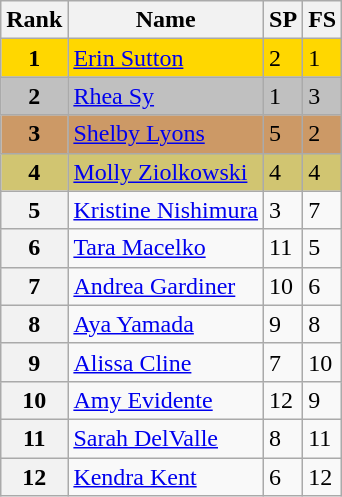<table class="wikitable">
<tr>
<th>Rank</th>
<th>Name</th>
<th>SP</th>
<th>FS</th>
</tr>
<tr bgcolor="gold">
<td align="center"><strong>1</strong></td>
<td><a href='#'>Erin Sutton</a></td>
<td>2</td>
<td>1</td>
</tr>
<tr bgcolor="silver">
<td align="center"><strong>2</strong></td>
<td><a href='#'>Rhea Sy</a></td>
<td>1</td>
<td>3</td>
</tr>
<tr bgcolor="cc9966">
<td align="center"><strong>3</strong></td>
<td><a href='#'>Shelby Lyons</a></td>
<td>5</td>
<td>2</td>
</tr>
<tr bgcolor="#d1c571">
<td align="center"><strong>4</strong></td>
<td><a href='#'>Molly Ziolkowski</a></td>
<td>4</td>
<td>4</td>
</tr>
<tr>
<th>5</th>
<td><a href='#'>Kristine Nishimura</a></td>
<td>3</td>
<td>7</td>
</tr>
<tr>
<th>6</th>
<td><a href='#'>Tara Macelko</a></td>
<td>11</td>
<td>5</td>
</tr>
<tr>
<th>7</th>
<td><a href='#'>Andrea Gardiner</a></td>
<td>10</td>
<td>6</td>
</tr>
<tr>
<th>8</th>
<td><a href='#'>Aya Yamada</a></td>
<td>9</td>
<td>8</td>
</tr>
<tr>
<th>9</th>
<td><a href='#'>Alissa Cline</a></td>
<td>7</td>
<td>10</td>
</tr>
<tr>
<th>10</th>
<td><a href='#'>Amy Evidente</a></td>
<td>12</td>
<td>9</td>
</tr>
<tr>
<th>11</th>
<td><a href='#'>Sarah DelValle</a></td>
<td>8</td>
<td>11</td>
</tr>
<tr>
<th>12</th>
<td><a href='#'>Kendra Kent</a></td>
<td>6</td>
<td>12</td>
</tr>
</table>
